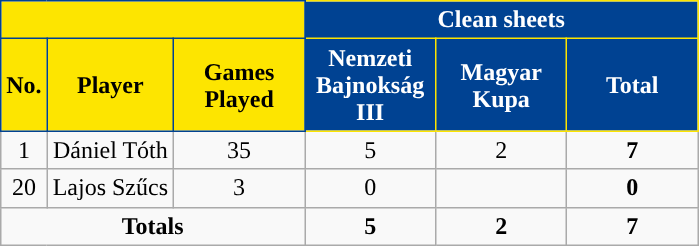<table class="wikitable sortable alternance" style="text-align:center">
<tr>
<th colspan="3" style="background:#FDE500;border:1px solid #004292"></th>
<th colspan="4" style="background:#004292;color:white;border:1px solid #FDE500">Clean sheets</th>
</tr>
<tr>
<th style="background-color:#FDE500;color:black;border:1px solid #004292">No.</th>
<th style="background-color:#FDE500;color:black;border:1px solid #004292">Player</th>
<th width=80 style="background-color:#FDE500;color:black;border:1px solid #004292">Games Played</th>
<th width=80 style="background-color:#004292;color:white;border:1px solid #FDE500">Nemzeti Bajnokság III</th>
<th width=80 style="background-color:#004292;color:white;border:1px solid #FDE500">Magyar Kupa</th>
<th width=80 style="background-color:#004292;color:white;border:1px solid #FDE500">Total</th>
</tr>
<tr>
<td>1</td>
<td> Dániel Tóth</td>
<td>35</td>
<td>5</td>
<td>2</td>
<td><strong>7</strong></td>
</tr>
<tr>
<td>20</td>
<td> Lajos Szűcs</td>
<td>3</td>
<td>0</td>
<td></td>
<td><strong>0</strong></td>
</tr>
<tr class="sortbottom">
<td colspan="3"><strong>Totals</strong></td>
<td><strong>5</strong></td>
<td><strong>2</strong></td>
<td><strong>7</strong></td>
</tr>
</table>
